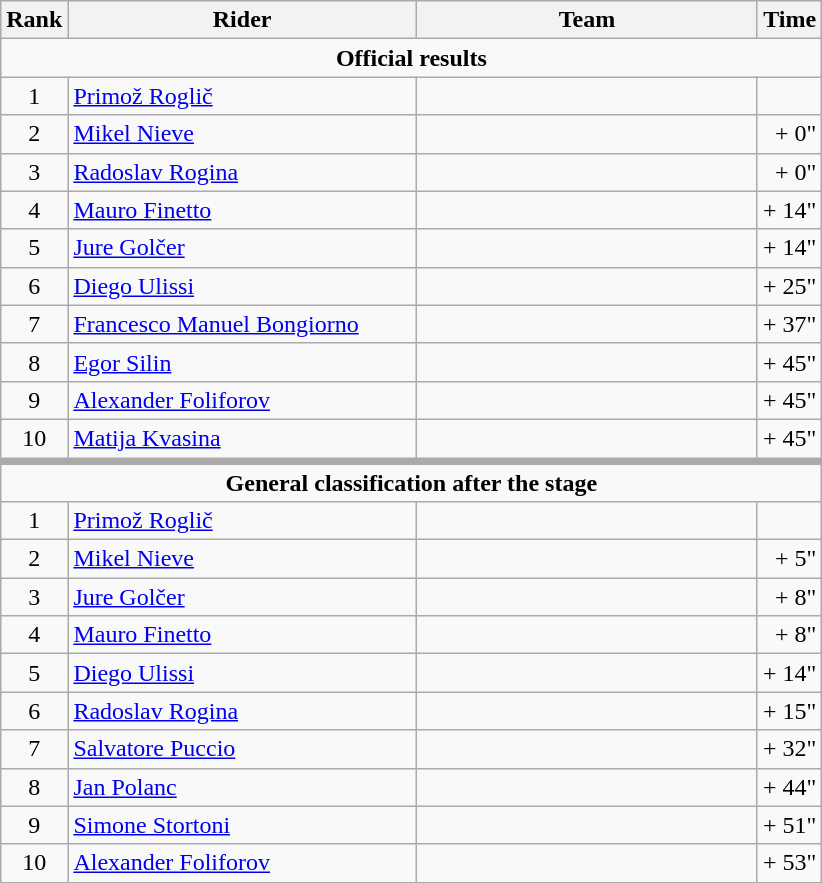<table class="wikitable">
<tr>
<th>Rank</th>
<th>Rider</th>
<th>Team</th>
<th>Time</th>
</tr>
<tr>
<td align=center colspan=4><strong>Official results</strong></td>
</tr>
<tr>
<td align=center>1</td>
<td width=225px> <a href='#'>Primož Roglič</a></td>
<td width=220px></td>
<td style="text-align:right;"></td>
</tr>
<tr>
<td align=center>2</td>
<td> <a href='#'>Mikel Nieve</a></td>
<td></td>
<td style="text-align:right;">+ 0"</td>
</tr>
<tr>
<td align=center>3</td>
<td> <a href='#'>Radoslav Rogina</a></td>
<td></td>
<td style="text-align:right;">+ 0"</td>
</tr>
<tr>
<td align=center>4</td>
<td> <a href='#'>Mauro Finetto</a> </td>
<td></td>
<td style="text-align:right;">+ 14"</td>
</tr>
<tr>
<td align=center>5</td>
<td> <a href='#'>Jure Golčer</a></td>
<td></td>
<td style="text-align:right;">+ 14"</td>
</tr>
<tr>
<td align=center>6</td>
<td> <a href='#'>Diego Ulissi</a></td>
<td></td>
<td style="text-align:right;">+ 25"</td>
</tr>
<tr>
<td align=center>7</td>
<td> <a href='#'>Francesco Manuel Bongiorno</a></td>
<td></td>
<td style="text-align:right;">+ 37"</td>
</tr>
<tr>
<td align=center>8</td>
<td> <a href='#'>Egor Silin</a></td>
<td></td>
<td style="text-align:right;">+ 45"</td>
</tr>
<tr>
<td align=center>9</td>
<td> <a href='#'>Alexander Foliforov</a></td>
<td></td>
<td style="text-align:right;">+ 45"</td>
</tr>
<tr>
<td align=center>10</td>
<td> <a href='#'>Matija Kvasina</a></td>
<td></td>
<td style="text-align:right;">+ 45"</td>
</tr>
<tr>
<td style="border-top-width:5px" align=center colspan=4><strong>General classification after the stage</strong></td>
</tr>
<tr>
<td align=center>1</td>
<td> <a href='#'>Primož Roglič</a> </td>
<td></td>
<td style="text-align:right;"></td>
</tr>
<tr>
<td align=center>2</td>
<td> <a href='#'>Mikel Nieve</a></td>
<td></td>
<td style="text-align:right;">+ 5"</td>
</tr>
<tr>
<td align=center>3</td>
<td> <a href='#'>Jure Golčer</a></td>
<td></td>
<td style="text-align:right;">+ 8"</td>
</tr>
<tr>
<td align=center>4</td>
<td> <a href='#'>Mauro Finetto</a> </td>
<td></td>
<td style="text-align:right;">+ 8"</td>
</tr>
<tr>
<td align=center>5</td>
<td> <a href='#'>Diego Ulissi</a></td>
<td></td>
<td style="text-align:right;">+ 14"</td>
</tr>
<tr>
<td align=center>6</td>
<td> <a href='#'>Radoslav Rogina</a></td>
<td></td>
<td style="text-align:right;">+ 15"</td>
</tr>
<tr>
<td align=center>7</td>
<td> <a href='#'>Salvatore Puccio</a> </td>
<td></td>
<td style="text-align:right;">+ 32"</td>
</tr>
<tr>
<td align=center>8</td>
<td> <a href='#'>Jan Polanc</a></td>
<td></td>
<td style="text-align:right;">+ 44"</td>
</tr>
<tr>
<td align=center>9</td>
<td> <a href='#'>Simone Stortoni</a></td>
<td></td>
<td style="text-align:right;">+ 51"</td>
</tr>
<tr>
<td align=center>10</td>
<td> <a href='#'>Alexander Foliforov</a></td>
<td></td>
<td style="text-align:right;">+ 53"</td>
</tr>
</table>
